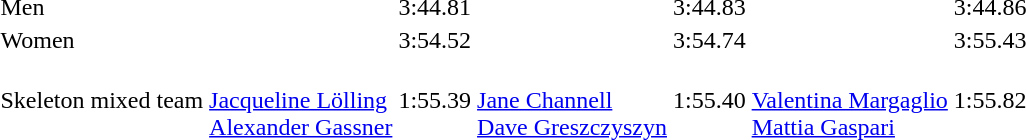<table>
<tr>
<td>Men<br></td>
<td></td>
<td>3:44.81</td>
<td></td>
<td>3:44.83</td>
<td></td>
<td>3:44.86</td>
</tr>
<tr>
<td>Women<br></td>
<td></td>
<td>3:54.52</td>
<td></td>
<td>3:54.74</td>
<td></td>
<td>3:55.43</td>
</tr>
<tr>
<td>Skeleton mixed team<br></td>
<td><br><a href='#'>Jacqueline Lölling</a><br><a href='#'>Alexander Gassner</a></td>
<td>1:55.39</td>
<td><br><a href='#'>Jane Channell</a><br><a href='#'>Dave Greszczyszyn</a></td>
<td>1:55.40</td>
<td><br><a href='#'>Valentina Margaglio</a><br><a href='#'>Mattia Gaspari</a></td>
<td>1:55.82</td>
</tr>
</table>
